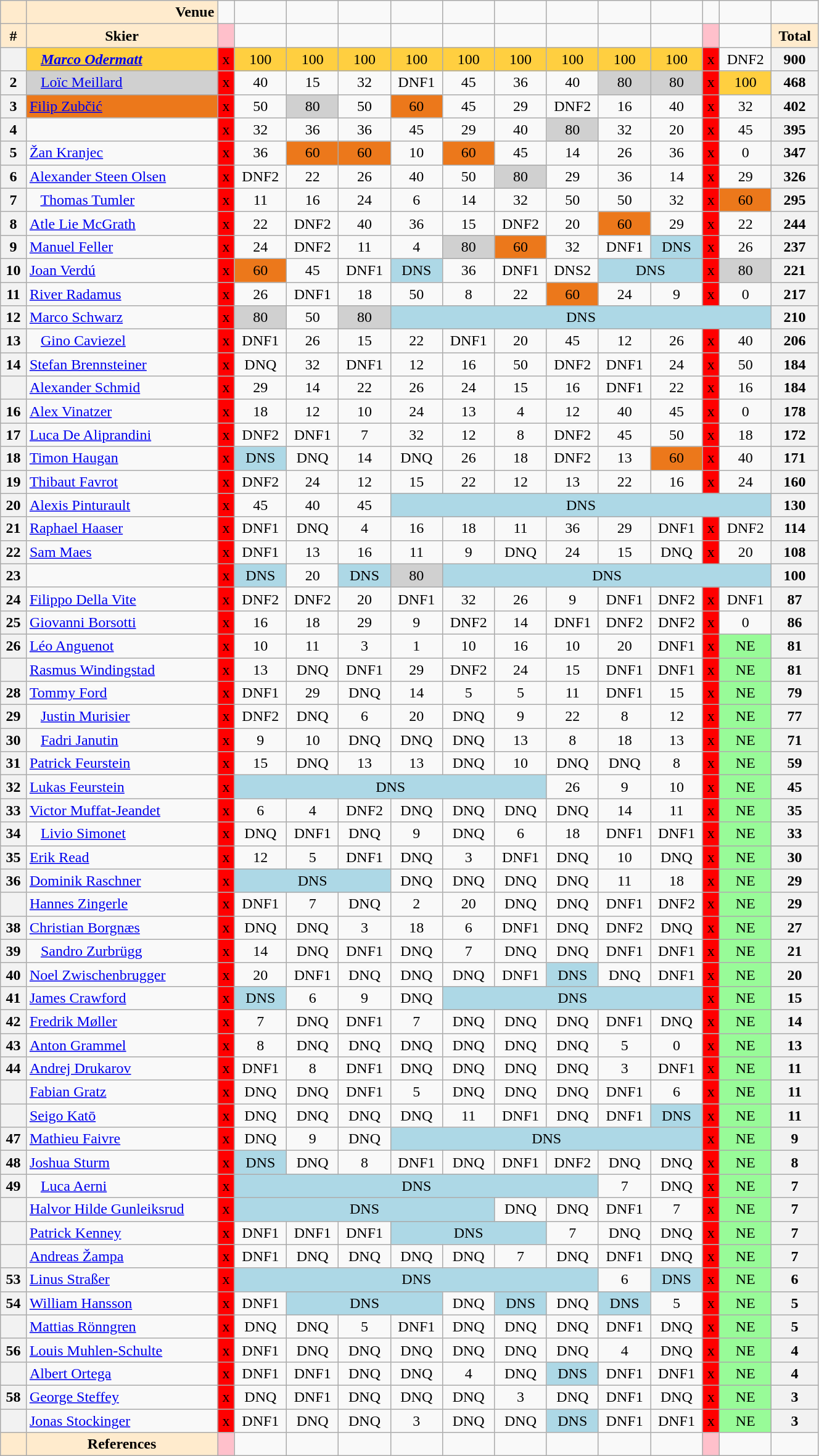<table class="wikitable" width=70% style="font-size:100%; text-align:center;">
<tr>
<td bgcolor=ffebcd></td>
<td align=right bgcolor=ffebcd><strong>Venue</strong></td>
<td></td>
<td></td>
<td></td>
<td></td>
<td></td>
<td></td>
<td></td>
<td></td>
<td></td>
<td></td>
<td></td>
<td></td>
</tr>
<tr>
<td bgcolor=ffebcd><strong>#</strong></td>
<td bgcolor=ffebcd><strong>Skier</strong></td>
<td bgcolor=pink></td>
<td></td>
<td></td>
<td></td>
<td></td>
<td></td>
<td></td>
<td></td>
<td></td>
<td></td>
<td bgcolor=pink></td>
<td></td>
<td bgcolor=ffebcd><strong>Total</strong></td>
</tr>
<tr>
<th></th>
<td align=left bgcolor=ffcf40>   <strong><em><a href='#'>Marco Odermatt</a></em></strong></td>
<td bgcolor=red>x</td>
<td bgcolor=ffcf40>100</td>
<td bgcolor=ffcf40>100</td>
<td bgcolor=ffcf40>100</td>
<td bgcolor=ffcf40>100</td>
<td bgcolor=ffcf40>100</td>
<td bgcolor=ffcf40>100</td>
<td bgcolor=ffcf40>100</td>
<td bgcolor=ffcf40>100</td>
<td bgcolor=ffcf40>100</td>
<td bgcolor=red>x</td>
<td>DNF2</td>
<th>900</th>
</tr>
<tr>
<th>2</th>
<td align=left bgcolor=d0d0d0>   <a href='#'>Loïc Meillard</a></td>
<td bgcolor=red>x</td>
<td>40</td>
<td>15</td>
<td>32</td>
<td>DNF1</td>
<td>45</td>
<td>36</td>
<td>40</td>
<td bgcolor=d0d0d0>80</td>
<td bgcolor=d0d0d0>80</td>
<td bgcolor=red>x</td>
<td bgcolor=ffcf40>100</td>
<th>468</th>
</tr>
<tr>
<th>3</th>
<td align=left bgcolor=ec781b> <a href='#'>Filip Zubčić</a></td>
<td bgcolor=red>x</td>
<td>50</td>
<td bgcolor=d0d0d0>80</td>
<td>50</td>
<td bgcolor=ec781b>60</td>
<td>45</td>
<td>29</td>
<td>DNF2</td>
<td>16</td>
<td>40</td>
<td bgcolor=red>x</td>
<td>32</td>
<th>402</th>
</tr>
<tr>
<th>4</th>
<td align=left></td>
<td bgcolor=red>x</td>
<td>32</td>
<td>36</td>
<td>36</td>
<td>45</td>
<td>29</td>
<td>40</td>
<td bgcolor=d0d0d0>80</td>
<td>32</td>
<td>20</td>
<td bgcolor=red>x</td>
<td>45</td>
<th>395</th>
</tr>
<tr>
<th>5</th>
<td align=left> <a href='#'>Žan Kranjec</a></td>
<td bgcolor=red>x</td>
<td>36</td>
<td bgcolor=ec781b>60</td>
<td bgcolor=ec781b>60</td>
<td>10</td>
<td bgcolor=ec781b>60</td>
<td>45</td>
<td>14</td>
<td>26</td>
<td>36</td>
<td bgcolor=red>x</td>
<td>0</td>
<th>347</th>
</tr>
<tr>
<th>6</th>
<td align=left> <a href='#'>Alexander Steen Olsen</a></td>
<td bgcolor=red>x</td>
<td>DNF2</td>
<td>22</td>
<td>26</td>
<td>40</td>
<td>50</td>
<td bgcolor=d0d0d0>80</td>
<td>29</td>
<td>36</td>
<td>14</td>
<td bgcolor=red>x</td>
<td>29</td>
<th>326</th>
</tr>
<tr>
<th>7</th>
<td align=left>   <a href='#'>Thomas Tumler</a></td>
<td bgcolor=red>x</td>
<td>11</td>
<td>16</td>
<td>24</td>
<td>6</td>
<td>14</td>
<td>32</td>
<td>50</td>
<td>50</td>
<td>32</td>
<td bgcolor=red>x</td>
<td bgcolor=ec781b>60</td>
<th>295</th>
</tr>
<tr>
<th>8</th>
<td align=left> <a href='#'>Atle Lie McGrath</a></td>
<td bgcolor=red>x</td>
<td>22</td>
<td>DNF2</td>
<td>40</td>
<td>36</td>
<td>15</td>
<td>DNF2</td>
<td>20</td>
<td bgcolor=ec781b>60</td>
<td>29</td>
<td bgcolor=red>x</td>
<td>22</td>
<th>244</th>
</tr>
<tr>
<th>9</th>
<td align=left> <a href='#'>Manuel Feller</a></td>
<td bgcolor=red>x</td>
<td>24</td>
<td>DNF2</td>
<td>11</td>
<td>4</td>
<td bgcolor=d0d0d0>80</td>
<td bgcolor=ec781b>60</td>
<td>32</td>
<td>DNF1</td>
<td bgcolor=add8e6>DNS</td>
<td bgcolor=red>x</td>
<td>26</td>
<th>237</th>
</tr>
<tr>
<th>10</th>
<td align=left> <a href='#'>Joan Verdú</a></td>
<td bgcolor=red>x</td>
<td bgcolor=ec781b>60</td>
<td>45</td>
<td>DNF1</td>
<td bgcolor=add8e6>DNS</td>
<td>36</td>
<td>DNF1</td>
<td>DNS2</td>
<td colspan=2 bgcolor=add8e6>DNS</td>
<td bgcolor=red>x</td>
<td bgcolor=d0d0d0>80</td>
<th>221</th>
</tr>
<tr>
<th>11</th>
<td align=left> <a href='#'>River Radamus</a></td>
<td bgcolor=red>x</td>
<td>26</td>
<td>DNF1</td>
<td>18</td>
<td>50</td>
<td>8</td>
<td>22</td>
<td bgcolor=ec781b>60</td>
<td>24</td>
<td>9</td>
<td bgcolor=red>x</td>
<td>0</td>
<th>217</th>
</tr>
<tr>
<th>12</th>
<td align=left> <a href='#'>Marco Schwarz</a></td>
<td bgcolor=red>x</td>
<td bgcolor=d0d0d0>80</td>
<td>50</td>
<td bgcolor=d0d0d0>80</td>
<td colspan=8 bgcolor=add8e6>DNS</td>
<th>210</th>
</tr>
<tr>
<th>13</th>
<td align=left>   <a href='#'>Gino Caviezel</a></td>
<td bgcolor=red>x</td>
<td>DNF1</td>
<td>26</td>
<td>15</td>
<td>22</td>
<td>DNF1</td>
<td>20</td>
<td>45</td>
<td>12</td>
<td>26</td>
<td bgcolor=red>x</td>
<td>40</td>
<th>206</th>
</tr>
<tr>
<th>14</th>
<td align=left> <a href='#'>Stefan Brennsteiner</a></td>
<td bgcolor=red>x</td>
<td>DNQ</td>
<td>32</td>
<td>DNF1</td>
<td>12</td>
<td>16</td>
<td>50</td>
<td>DNF2</td>
<td>DNF1</td>
<td>24</td>
<td bgcolor=red>x</td>
<td>50</td>
<th>184</th>
</tr>
<tr>
<th></th>
<td align=left> <a href='#'>Alexander Schmid</a></td>
<td bgcolor=red>x</td>
<td>29</td>
<td>14</td>
<td>22</td>
<td>26</td>
<td>24</td>
<td>15</td>
<td>16</td>
<td>DNF1</td>
<td>22</td>
<td bgcolor=red>x</td>
<td>16</td>
<th>184</th>
</tr>
<tr>
<th>16</th>
<td align=left> <a href='#'>Alex Vinatzer</a></td>
<td bgcolor=red>x</td>
<td>18</td>
<td>12</td>
<td>10</td>
<td>24</td>
<td>13</td>
<td>4</td>
<td>12</td>
<td>40</td>
<td>45</td>
<td bgcolor=red>x</td>
<td>0</td>
<th>178</th>
</tr>
<tr>
<th>17</th>
<td align=left> <a href='#'>Luca De Aliprandini</a></td>
<td bgcolor=red>x</td>
<td>DNF2</td>
<td>DNF1</td>
<td>7</td>
<td>32</td>
<td>12</td>
<td>8</td>
<td>DNF2</td>
<td>45</td>
<td>50</td>
<td bgcolor=red>x</td>
<td>18</td>
<th>172</th>
</tr>
<tr>
<th>18</th>
<td align=left> <a href='#'>Timon Haugan</a></td>
<td bgcolor=red>x</td>
<td bgcolor=add8e6>DNS</td>
<td>DNQ</td>
<td>14</td>
<td>DNQ</td>
<td>26</td>
<td>18</td>
<td>DNF2</td>
<td>13</td>
<td bgcolor=ec781b>60</td>
<td bgcolor=red>x</td>
<td>40</td>
<th>171</th>
</tr>
<tr>
<th>19</th>
<td align=left> <a href='#'>Thibaut Favrot</a></td>
<td bgcolor=red>x</td>
<td>DNF2</td>
<td>24</td>
<td>12</td>
<td>15</td>
<td>22</td>
<td>12</td>
<td>13</td>
<td>22</td>
<td>16</td>
<td bgcolor=red>x</td>
<td>24</td>
<th>160</th>
</tr>
<tr>
<th>20</th>
<td align=left> <a href='#'>Alexis Pinturault</a></td>
<td bgcolor=red>x</td>
<td>45</td>
<td>40</td>
<td>45</td>
<td colspan=8 bgcolor=add8e6>DNS</td>
<th>130</th>
</tr>
<tr>
<th>21</th>
<td align=left> <a href='#'>Raphael Haaser</a></td>
<td bgcolor=red>x</td>
<td>DNF1</td>
<td>DNQ</td>
<td>4</td>
<td>16</td>
<td>18</td>
<td>11</td>
<td>36</td>
<td>29</td>
<td>DNF1</td>
<td bgcolor=red>x</td>
<td>DNF2</td>
<th>114</th>
</tr>
<tr>
<th>22</th>
<td align=left> <a href='#'>Sam Maes</a></td>
<td bgcolor=red>x</td>
<td>DNF1</td>
<td>13</td>
<td>16</td>
<td>11</td>
<td>9</td>
<td>DNQ</td>
<td>24</td>
<td>15</td>
<td>DNQ</td>
<td bgcolor=red>x</td>
<td>20</td>
<th>108</th>
</tr>
<tr>
<th>23</th>
<td align=left></td>
<td bgcolor=red>x</td>
<td bgcolor=add8e6>DNS</td>
<td>20</td>
<td bgcolor=add8e6>DNS</td>
<td bgcolor=d0d0d0>80</td>
<td colspan=7 bgcolor=add8e6>DNS</td>
<th>100</th>
</tr>
<tr>
<th>24</th>
<td align=left> <a href='#'>Filippo Della Vite</a></td>
<td bgcolor=red>x</td>
<td>DNF2</td>
<td>DNF2</td>
<td>20</td>
<td>DNF1</td>
<td>32</td>
<td>26</td>
<td>9</td>
<td>DNF1</td>
<td>DNF2</td>
<td bgcolor=red>x</td>
<td>DNF1</td>
<th>87</th>
</tr>
<tr>
<th>25</th>
<td align=left> <a href='#'>Giovanni Borsotti</a></td>
<td bgcolor=red>x</td>
<td>16</td>
<td>18</td>
<td>29</td>
<td>9</td>
<td>DNF2</td>
<td>14</td>
<td>DNF1</td>
<td>DNF2</td>
<td>DNF2</td>
<td bgcolor=red>x</td>
<td>0</td>
<th>86</th>
</tr>
<tr>
<th>26</th>
<td align=left> <a href='#'>Léo Anguenot</a></td>
<td bgcolor=red>x</td>
<td>10</td>
<td>11</td>
<td>3</td>
<td>1</td>
<td>10</td>
<td>16</td>
<td>10</td>
<td>20</td>
<td>DNF1</td>
<td bgcolor=red>x</td>
<td bgcolor=98fb98>NE</td>
<th>81</th>
</tr>
<tr>
<th></th>
<td align=left> <a href='#'>Rasmus Windingstad</a></td>
<td bgcolor=red>x</td>
<td>13</td>
<td>DNQ</td>
<td>DNF1</td>
<td>29</td>
<td>DNF2</td>
<td>24</td>
<td>15</td>
<td>DNF1</td>
<td>DNF1</td>
<td bgcolor=red>x</td>
<td bgcolor=98fb98>NE</td>
<th>81</th>
</tr>
<tr>
<th>28</th>
<td align=left> <a href='#'>Tommy Ford</a></td>
<td bgcolor=red>x</td>
<td>DNF1</td>
<td>29</td>
<td>DNQ</td>
<td>14</td>
<td>5</td>
<td>5</td>
<td>11</td>
<td>DNF1</td>
<td>15</td>
<td bgcolor=red>x</td>
<td bgcolor=98fb98>NE</td>
<th>79</th>
</tr>
<tr>
<th>29</th>
<td align=left>   <a href='#'>Justin Murisier</a></td>
<td bgcolor=red>x</td>
<td>DNF2</td>
<td>DNQ</td>
<td>6</td>
<td>20</td>
<td>DNQ</td>
<td>9</td>
<td>22</td>
<td>8</td>
<td>12</td>
<td bgcolor=red>x</td>
<td bgcolor=98fb98>NE</td>
<th>77</th>
</tr>
<tr>
<th>30</th>
<td align=left>   <a href='#'>Fadri Janutin</a></td>
<td bgcolor=red>x</td>
<td>9</td>
<td>10</td>
<td>DNQ</td>
<td>DNQ</td>
<td>DNQ</td>
<td>13</td>
<td>8</td>
<td>18</td>
<td>13</td>
<td bgcolor=red>x</td>
<td bgcolor=98fb98>NE</td>
<th>71</th>
</tr>
<tr>
<th>31</th>
<td align=left> <a href='#'>Patrick Feurstein</a></td>
<td bgcolor=red>x</td>
<td>15</td>
<td>DNQ</td>
<td>13</td>
<td>13</td>
<td>DNQ</td>
<td>10</td>
<td>DNQ</td>
<td>DNQ</td>
<td>8</td>
<td bgcolor=red>x</td>
<td bgcolor=98fb98>NE</td>
<th>59</th>
</tr>
<tr>
<th>32</th>
<td align=left> <a href='#'>Lukas Feurstein</a></td>
<td bgcolor=red>x</td>
<td colspan=6 bgcolor=add8e6>DNS</td>
<td>26</td>
<td>9</td>
<td>10</td>
<td bgcolor=red>x</td>
<td bgcolor=98fb98>NE</td>
<th>45</th>
</tr>
<tr>
<th>33</th>
<td align=left> <a href='#'>Victor Muffat-Jeandet</a></td>
<td bgcolor=red>x</td>
<td>6</td>
<td>4</td>
<td>DNF2</td>
<td>DNQ</td>
<td>DNQ</td>
<td>DNQ</td>
<td>DNQ</td>
<td>14</td>
<td>11</td>
<td bgcolor=red>x</td>
<td bgcolor=98fb98>NE</td>
<th>35</th>
</tr>
<tr>
<th>34</th>
<td align=left>   <a href='#'>Livio Simonet</a></td>
<td bgcolor=red>x</td>
<td>DNQ</td>
<td>DNF1</td>
<td>DNQ</td>
<td>9</td>
<td>DNQ</td>
<td>6</td>
<td>18</td>
<td>DNF1</td>
<td>DNF1</td>
<td bgcolor=red>x</td>
<td bgcolor=98fb98>NE</td>
<th>33</th>
</tr>
<tr>
<th>35</th>
<td align=left> <a href='#'>Erik Read</a></td>
<td bgcolor=red>x</td>
<td>12</td>
<td>5</td>
<td>DNF1</td>
<td>DNQ</td>
<td>3</td>
<td>DNF1</td>
<td>DNQ</td>
<td>10</td>
<td>DNQ</td>
<td bgcolor=red>x</td>
<td bgcolor=98fb98>NE</td>
<th>30</th>
</tr>
<tr>
<th>36</th>
<td align=left> <a href='#'>Dominik Raschner</a></td>
<td bgcolor=red>x</td>
<td colspan=3 bgcolor=add8e6>DNS</td>
<td>DNQ</td>
<td>DNQ</td>
<td>DNQ</td>
<td>DNQ</td>
<td>11</td>
<td>18</td>
<td bgcolor=red>x</td>
<td bgcolor=98fb98>NE</td>
<th>29</th>
</tr>
<tr>
<th></th>
<td align=left> <a href='#'>Hannes Zingerle</a></td>
<td bgcolor=red>x</td>
<td>DNF1</td>
<td>7</td>
<td>DNQ</td>
<td>2</td>
<td>20</td>
<td>DNQ</td>
<td>DNQ</td>
<td>DNF1</td>
<td>DNF2</td>
<td bgcolor=red>x</td>
<td bgcolor=98fb98>NE</td>
<th>29</th>
</tr>
<tr>
<th>38</th>
<td align=left> <a href='#'>Christian Borgnæs</a></td>
<td bgcolor=red>x</td>
<td>DNQ</td>
<td>DNQ</td>
<td>3</td>
<td>18</td>
<td>6</td>
<td>DNF1</td>
<td>DNQ</td>
<td>DNF2</td>
<td>DNQ</td>
<td bgcolor=red>x</td>
<td bgcolor=98fb98>NE</td>
<th>27</th>
</tr>
<tr>
<th>39</th>
<td align=left>   <a href='#'>Sandro Zurbrügg</a></td>
<td bgcolor=red>x</td>
<td>14</td>
<td>DNQ</td>
<td>DNF1</td>
<td>DNQ</td>
<td>7</td>
<td>DNQ</td>
<td>DNQ</td>
<td>DNF1</td>
<td>DNF1</td>
<td bgcolor=red>x</td>
<td bgcolor=98fb98>NE</td>
<th>21</th>
</tr>
<tr>
<th>40</th>
<td align=left> <a href='#'>Noel Zwischenbrugger</a></td>
<td bgcolor=red>x</td>
<td>20</td>
<td>DNF1</td>
<td>DNQ</td>
<td>DNQ</td>
<td>DNQ</td>
<td>DNF1</td>
<td bgcolor=add8e6>DNS</td>
<td>DNQ</td>
<td>DNF1</td>
<td bgcolor=red>x</td>
<td bgcolor=98fb98>NE</td>
<th>20</th>
</tr>
<tr>
<th>41</th>
<td align=left> <a href='#'>James Crawford</a></td>
<td bgcolor=red>x</td>
<td bgcolor=add8e6>DNS</td>
<td>6</td>
<td>9</td>
<td>DNQ</td>
<td colspan=5 bgcolor=add8e6>DNS</td>
<td bgcolor=red>x</td>
<td bgcolor=98fb98>NE</td>
<th>15</th>
</tr>
<tr>
<th>42</th>
<td align=left> <a href='#'>Fredrik Møller</a></td>
<td bgcolor=red>x</td>
<td>7</td>
<td>DNQ</td>
<td>DNF1</td>
<td>7</td>
<td>DNQ</td>
<td>DNQ</td>
<td>DNQ</td>
<td>DNF1</td>
<td>DNQ</td>
<td bgcolor=red>x</td>
<td bgcolor=98fb98>NE</td>
<th>14</th>
</tr>
<tr>
<th>43</th>
<td align=left> <a href='#'>Anton Grammel</a></td>
<td bgcolor=red>x</td>
<td>8</td>
<td>DNQ</td>
<td>DNQ</td>
<td>DNQ</td>
<td>DNQ</td>
<td>DNQ</td>
<td>DNQ</td>
<td>5</td>
<td>0</td>
<td bgcolor=red>x</td>
<td bgcolor=98fb98>NE</td>
<th>13</th>
</tr>
<tr>
<th>44</th>
<td align=left> <a href='#'>Andrej Drukarov</a></td>
<td bgcolor=red>x</td>
<td>DNF1</td>
<td>8</td>
<td>DNF1</td>
<td>DNQ</td>
<td>DNQ</td>
<td>DNQ</td>
<td>DNQ</td>
<td>3</td>
<td>DNF1</td>
<td bgcolor=red>x</td>
<td bgcolor=98fb98>NE</td>
<th>11</th>
</tr>
<tr>
<th></th>
<td align=left> <a href='#'>Fabian Gratz</a></td>
<td bgcolor=red>x</td>
<td>DNQ</td>
<td>DNQ</td>
<td>DNF1</td>
<td>5</td>
<td>DNQ</td>
<td>DNQ</td>
<td>DNQ</td>
<td>DNF1</td>
<td>6</td>
<td bgcolor=red>x</td>
<td bgcolor=98fb98>NE</td>
<th>11</th>
</tr>
<tr>
<th></th>
<td align=left> <a href='#'>Seigo Katō</a></td>
<td bgcolor=red>x</td>
<td>DNQ</td>
<td>DNQ</td>
<td>DNQ</td>
<td>DNQ</td>
<td>11</td>
<td>DNF1</td>
<td>DNQ</td>
<td>DNF1</td>
<td bgcolor=add8e6>DNS</td>
<td bgcolor=red>x</td>
<td bgcolor=98fb98>NE</td>
<th>11</th>
</tr>
<tr>
<th>47</th>
<td align=left> <a href='#'>Mathieu Faivre</a></td>
<td bgcolor=red>x</td>
<td>DNQ</td>
<td>9</td>
<td>DNQ</td>
<td colspan=6 bgcolor=add8e6>DNS</td>
<td bgcolor=red>x</td>
<td bgcolor=98fb98>NE</td>
<th>9</th>
</tr>
<tr>
<th>48</th>
<td align=left> <a href='#'>Joshua Sturm</a></td>
<td bgcolor=red>x</td>
<td bgcolor=add8e6>DNS</td>
<td>DNQ</td>
<td>8</td>
<td>DNF1</td>
<td>DNQ</td>
<td>DNF1</td>
<td>DNF2</td>
<td>DNQ</td>
<td>DNQ</td>
<td bgcolor=red>x</td>
<td bgcolor=98fb98>NE</td>
<th>8</th>
</tr>
<tr>
<th>49</th>
<td align=left>   <a href='#'>Luca Aerni</a></td>
<td bgcolor=red>x</td>
<td colspan=7 bgcolor=add8e6>DNS</td>
<td>7</td>
<td>DNQ</td>
<td bgcolor=red>x</td>
<td bgcolor=98fb98>NE</td>
<th>7</th>
</tr>
<tr>
<th></th>
<td align=left> <a href='#'>Halvor Hilde Gunleiksrud</a></td>
<td bgcolor=red>x</td>
<td colspan=5 bgcolor=add8e6>DNS</td>
<td>DNQ</td>
<td>DNQ</td>
<td>DNF1</td>
<td>7</td>
<td bgcolor=red>x</td>
<td bgcolor=98fb98>NE</td>
<th>7</th>
</tr>
<tr>
<th></th>
<td align=left> <a href='#'>Patrick Kenney</a></td>
<td bgcolor=red>x</td>
<td>DNF1</td>
<td>DNF1</td>
<td>DNF1</td>
<td colspan=3 bgcolor=add8e6>DNS</td>
<td>7</td>
<td>DNQ</td>
<td>DNQ</td>
<td bgcolor=red>x</td>
<td bgcolor=98fb98>NE</td>
<th>7</th>
</tr>
<tr>
<th></th>
<td align=left> <a href='#'>Andreas Žampa</a></td>
<td bgcolor=red>x</td>
<td>DNF1</td>
<td>DNQ</td>
<td>DNQ</td>
<td>DNQ</td>
<td>DNQ</td>
<td>7</td>
<td>DNQ</td>
<td>DNF1</td>
<td>DNQ</td>
<td bgcolor=red>x</td>
<td bgcolor=98fb98>NE</td>
<th>7</th>
</tr>
<tr>
<th>53</th>
<td align=left> <a href='#'>Linus Straßer</a></td>
<td bgcolor=red>x</td>
<td colspan=7 bgcolor=add8e6>DNS</td>
<td>6</td>
<td bgcolor=add8e6>DNS</td>
<td bgcolor=red>x</td>
<td bgcolor=98fb98>NE</td>
<th>6</th>
</tr>
<tr>
<th>54</th>
<td align=left> <a href='#'>William Hansson</a></td>
<td bgcolor=red>x</td>
<td>DNF1</td>
<td colspan=3 bgcolor=add8e6>DNS</td>
<td>DNQ</td>
<td bgcolor=add8e6>DNS</td>
<td>DNQ</td>
<td bgcolor=add8e6>DNS</td>
<td>5</td>
<td bgcolor=red>x</td>
<td bgcolor=98fb98>NE</td>
<th>5</th>
</tr>
<tr>
<th></th>
<td align=left> <a href='#'>Mattias Rönngren</a></td>
<td bgcolor=red>x</td>
<td>DNQ</td>
<td>DNQ</td>
<td>5</td>
<td>DNF1</td>
<td>DNQ</td>
<td>DNQ</td>
<td>DNQ</td>
<td>DNF1</td>
<td>DNQ</td>
<td bgcolor=red>x</td>
<td bgcolor=98fb98>NE</td>
<th>5</th>
</tr>
<tr>
<th>56</th>
<td align=left> <a href='#'>Louis Muhlen-Schulte</a></td>
<td bgcolor=red>x</td>
<td>DNF1</td>
<td>DNQ</td>
<td>DNQ</td>
<td>DNQ</td>
<td>DNQ</td>
<td>DNQ</td>
<td>DNQ</td>
<td>4</td>
<td>DNQ</td>
<td bgcolor=red>x</td>
<td bgcolor=98fb98>NE</td>
<th>4</th>
</tr>
<tr>
<th></th>
<td align=left> <a href='#'>Albert Ortega</a></td>
<td bgcolor=red>x</td>
<td>DNF1</td>
<td>DNF1</td>
<td>DNQ</td>
<td>DNQ</td>
<td>4</td>
<td>DNQ</td>
<td bgcolor=add8e6>DNS</td>
<td>DNF1</td>
<td>DNF1</td>
<td bgcolor=red>x</td>
<td bgcolor=98fb98>NE</td>
<th>4</th>
</tr>
<tr>
<th>58</th>
<td align=left> <a href='#'>George Steffey</a></td>
<td bgcolor=red>x</td>
<td>DNQ</td>
<td>DNF1</td>
<td>DNQ</td>
<td>DNQ</td>
<td>DNQ</td>
<td>3</td>
<td>DNQ</td>
<td>DNF1</td>
<td>DNQ</td>
<td bgcolor=red>x</td>
<td bgcolor=98fb98>NE</td>
<th>3</th>
</tr>
<tr>
<th></th>
<td align=left> <a href='#'>Jonas Stockinger</a></td>
<td bgcolor=red>x</td>
<td>DNF1</td>
<td>DNQ</td>
<td>DNQ</td>
<td>3</td>
<td>DNQ</td>
<td>DNQ</td>
<td bgcolor=add8e6>DNS</td>
<td>DNF1</td>
<td>DNF1</td>
<td bgcolor=red>x</td>
<td bgcolor=98fb98>NE</td>
<th>3</th>
</tr>
<tr>
<td bgcolor=ffebcd></td>
<td bgcolor=ffebcd><strong>References</strong></td>
<td bgcolor=pink></td>
<td></td>
<td></td>
<td></td>
<td></td>
<td></td>
<td></td>
<td></td>
<td></td>
<td></td>
<td bgcolor=pink></td>
<td></td>
</tr>
</table>
